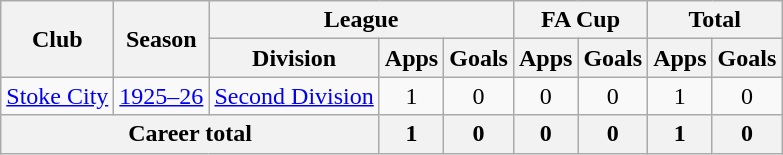<table class="wikitable" style="text-align: center;">
<tr>
<th rowspan="2">Club</th>
<th rowspan="2">Season</th>
<th colspan="3">League</th>
<th colspan="2">FA Cup</th>
<th colspan="2">Total</th>
</tr>
<tr>
<th>Division</th>
<th>Apps</th>
<th>Goals</th>
<th>Apps</th>
<th>Goals</th>
<th>Apps</th>
<th>Goals</th>
</tr>
<tr>
<td><a href='#'>Stoke City</a></td>
<td><a href='#'>1925–26</a></td>
<td><a href='#'>Second Division</a></td>
<td>1</td>
<td>0</td>
<td>0</td>
<td>0</td>
<td>1</td>
<td>0</td>
</tr>
<tr>
<th colspan="3">Career total</th>
<th>1</th>
<th>0</th>
<th>0</th>
<th>0</th>
<th>1</th>
<th>0</th>
</tr>
</table>
